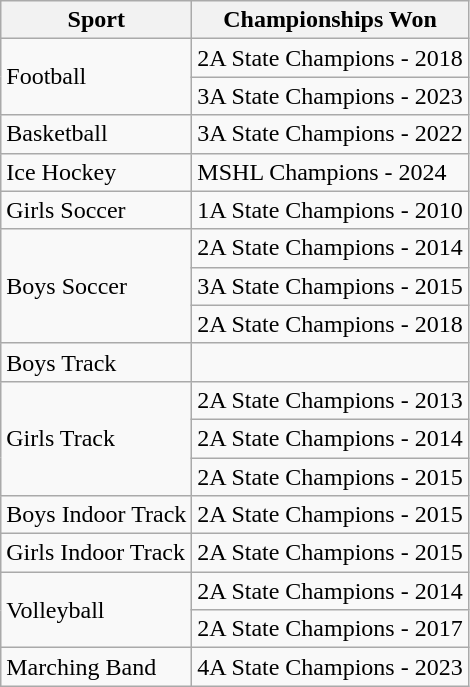<table class="wikitable">
<tr>
<th>Sport</th>
<th>Championships Won</th>
</tr>
<tr>
<td rowspan=2>Football</td>
<td>2A State Champions - 2018</td>
</tr>
<tr>
<td>3A State Champions - 2023</td>
</tr>
<tr>
<td>Basketball</td>
<td>3A State Champions - 2022</td>
</tr>
<tr>
<td>Ice Hockey</td>
<td>MSHL Champions - 2024</td>
</tr>
<tr>
<td>Girls Soccer</td>
<td>1A State Champions - 2010</td>
</tr>
<tr>
<td rowspan=3>Boys Soccer</td>
<td>2A State Champions - 2014</td>
</tr>
<tr>
<td>3A State Champions - 2015</td>
</tr>
<tr>
<td>2A State Champions - 2018</td>
</tr>
<tr>
<td>Boys Track</td>
<td></td>
</tr>
<tr>
<td rowspan=3>Girls Track</td>
<td>2A State Champions - 2013</td>
</tr>
<tr>
<td>2A State Champions - 2014</td>
</tr>
<tr>
<td>2A State Champions - 2015</td>
</tr>
<tr>
<td>Boys Indoor Track</td>
<td>2A State Champions - 2015</td>
</tr>
<tr>
<td>Girls Indoor Track</td>
<td>2A State Champions - 2015</td>
</tr>
<tr>
<td rowspan=2>Volleyball</td>
<td>2A State Champions - 2014</td>
</tr>
<tr>
<td>2A State Champions - 2017</td>
</tr>
<tr>
<td>Marching Band</td>
<td>4A State Champions - 2023</td>
</tr>
</table>
